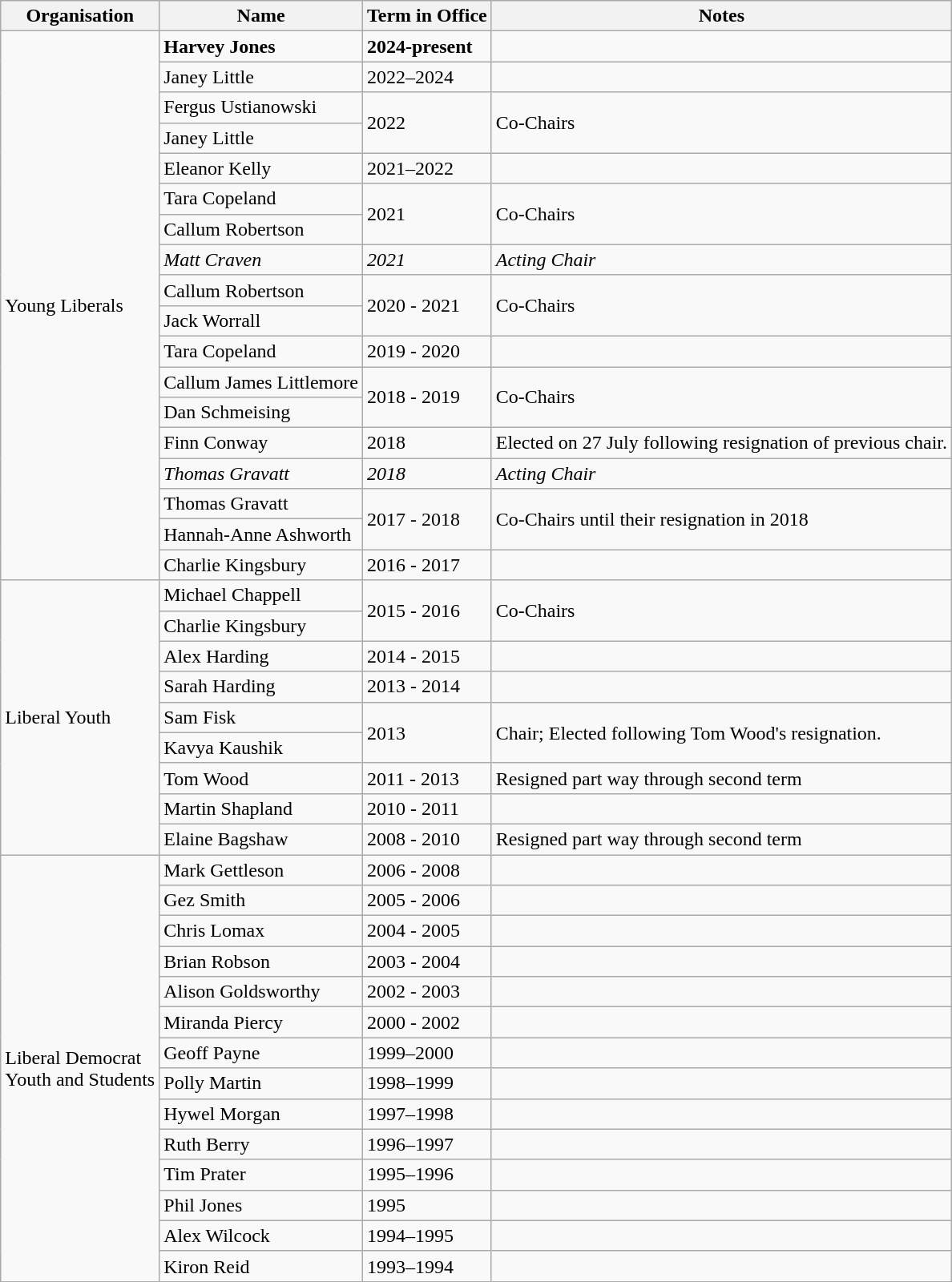<table class="wikitable sortable">
<tr>
<th>Organisation</th>
<th>Name</th>
<th>Term in Office</th>
<th>Notes</th>
</tr>
<tr>
<td rowspan="18">Young Liberals</td>
<td><strong>Harvey Jones</strong></td>
<td><strong>2024-present</strong></td>
<td></td>
</tr>
<tr>
<td>Janey Little</td>
<td>2022–2024</td>
<td></td>
</tr>
<tr>
<td>Fergus Ustianowski</td>
<td rowspan="2">2022</td>
<td rowspan="2">Co-Chairs</td>
</tr>
<tr>
<td>Janey Little</td>
</tr>
<tr>
<td>Eleanor Kelly</td>
<td>2021–2022</td>
</tr>
<tr>
<td>Tara Copeland</td>
<td rowspan="2">2021</td>
<td rowspan="2">Co-Chairs</td>
</tr>
<tr>
<td>Callum Robertson</td>
</tr>
<tr>
<td><em>Matt Craven</em></td>
<td><em>2021</em></td>
<td><em>Acting Chair</em></td>
</tr>
<tr>
<td>Callum Robertson</td>
<td rowspan="2">2020 - 2021</td>
<td rowspan="2">Co-Chairs</td>
</tr>
<tr>
<td>Jack Worrall</td>
</tr>
<tr>
<td>Tara Copeland</td>
<td>2019 - 2020</td>
<td></td>
</tr>
<tr>
<td>Callum James Littlemore</td>
<td rowspan="2">2018 - 2019</td>
<td rowspan="2">Co-Chairs</td>
</tr>
<tr>
<td>Dan Schmeising</td>
</tr>
<tr>
<td>Finn Conway</td>
<td>2018</td>
<td>Elected on 27 July following resignation of previous chair.</td>
</tr>
<tr>
<td><em>Thomas Gravatt</em></td>
<td><em>2018</em></td>
<td><em>Acting Chair</em></td>
</tr>
<tr>
<td>Thomas Gravatt</td>
<td rowspan="2">2017 - 2018</td>
<td rowspan="2">Co-Chairs until their resignation in 2018</td>
</tr>
<tr>
<td>Hannah-Anne Ashworth</td>
</tr>
<tr>
<td>Charlie Kingsbury</td>
<td>2016 - 2017</td>
<td></td>
</tr>
<tr>
<td rowspan="9">Liberal Youth</td>
<td>Michael Chappell</td>
<td rowspan="2">2015 - 2016</td>
<td rowspan="2">Co-Chairs</td>
</tr>
<tr>
<td>Charlie Kingsbury</td>
</tr>
<tr>
<td>Alex Harding</td>
<td>2014 - 2015</td>
<td></td>
</tr>
<tr>
<td>Sarah Harding</td>
<td>2013 - 2014</td>
<td></td>
</tr>
<tr>
<td>Sam Fisk</td>
<td rowspan="2">2013</td>
<td rowspan="2">Chair; Elected following Tom Wood's resignation.</td>
</tr>
<tr>
<td>Kavya Kaushik</td>
</tr>
<tr>
<td>Tom Wood</td>
<td>2011 - 2013</td>
<td>Resigned part way through second term</td>
</tr>
<tr>
<td>Martin Shapland</td>
<td>2010 - 2011</td>
<td></td>
</tr>
<tr>
<td>Elaine Bagshaw</td>
<td>2008 - 2010</td>
<td>Resigned part way through second term</td>
</tr>
<tr>
<td rowspan="14">Liberal Democrat<br>Youth and Students</td>
<td>Mark Gettleson</td>
<td>2006 - 2008</td>
<td></td>
</tr>
<tr>
<td>Gez Smith</td>
<td>2005 - 2006</td>
<td></td>
</tr>
<tr>
<td>Chris Lomax</td>
<td>2004 - 2005</td>
<td></td>
</tr>
<tr>
<td>Brian Robson</td>
<td>2003 - 2004</td>
<td></td>
</tr>
<tr>
<td>Alison Goldsworthy</td>
<td>2002 - 2003</td>
<td></td>
</tr>
<tr>
<td>Miranda Piercy</td>
<td>2000 - 2002</td>
<td></td>
</tr>
<tr>
<td>Geoff Payne</td>
<td>1999–2000</td>
<td></td>
</tr>
<tr>
<td>Polly Martin</td>
<td>1998–1999</td>
<td></td>
</tr>
<tr>
<td>Hywel Morgan</td>
<td>1997–1998</td>
<td></td>
</tr>
<tr>
<td>Ruth Berry</td>
<td>1996–1997</td>
<td></td>
</tr>
<tr>
<td>Tim Prater</td>
<td>1995–1996</td>
<td></td>
</tr>
<tr>
<td>Phil Jones</td>
<td>1995</td>
<td></td>
</tr>
<tr>
<td>Alex Wilcock</td>
<td>1994–1995</td>
<td></td>
</tr>
<tr>
<td>Kiron Reid</td>
<td>1993–1994</td>
<td></td>
</tr>
</table>
